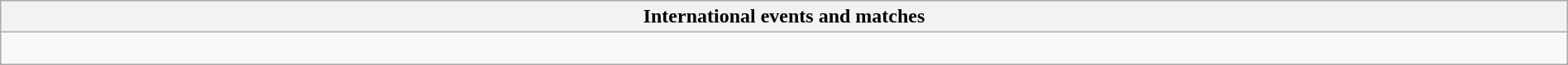<table class="wikitable collapsible collapsed" style="width:100%">
<tr>
<th>International events and matches</th>
</tr>
<tr>
<td><br>











</td>
</tr>
</table>
